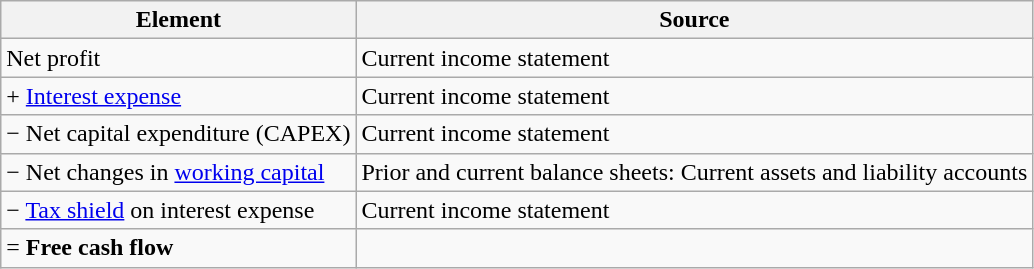<table class="wikitable">
<tr>
<th>Element</th>
<th>Source</th>
</tr>
<tr>
<td>Net profit</td>
<td>Current income statement</td>
</tr>
<tr>
<td>+ <a href='#'>Interest expense</a></td>
<td>Current income statement</td>
</tr>
<tr>
<td>− Net capital expenditure (CAPEX)</td>
<td>Current income statement</td>
</tr>
<tr>
<td>− Net changes in <a href='#'>working capital</a></td>
<td>Prior and current balance sheets: Current assets and liability accounts</td>
</tr>
<tr>
<td>− <a href='#'>Tax shield</a> on interest expense</td>
<td>Current income statement</td>
</tr>
<tr>
<td>= <strong>Free cash flow</strong></td>
<td></td>
</tr>
</table>
